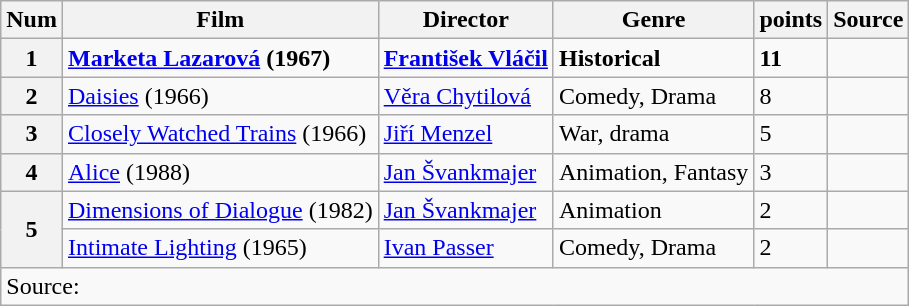<table class="wikitable">
<tr>
<th>Num</th>
<th>Film</th>
<th>Director</th>
<th>Genre</th>
<th>points</th>
<th>Source</th>
</tr>
<tr>
<th><strong>1</strong></th>
<td><strong><a href='#'>Marketa Lazarová</a> (1967)</strong></td>
<td><strong><a href='#'>František Vláčil</a></strong></td>
<td><strong>Historical</strong></td>
<td><strong>11</strong></td>
<td></td>
</tr>
<tr>
<th>2</th>
<td><a href='#'>Daisies</a> (1966)</td>
<td><a href='#'>Věra Chytilová</a></td>
<td>Comedy, Drama</td>
<td>8</td>
<td></td>
</tr>
<tr>
<th>3</th>
<td><a href='#'>Closely Watched Trains</a> (1966)</td>
<td><a href='#'>Jiří Menzel</a></td>
<td>War, drama</td>
<td>5</td>
<td></td>
</tr>
<tr>
<th>4</th>
<td><a href='#'>Alice</a> (1988)</td>
<td><a href='#'>Jan Švankmajer</a></td>
<td>Animation, Fantasy</td>
<td>3</td>
<td></td>
</tr>
<tr>
<th rowspan="2">5</th>
<td><a href='#'>Dimensions of Dialogue</a> (1982)</td>
<td><a href='#'>Jan Švankmajer</a></td>
<td>Animation</td>
<td>2</td>
<td></td>
</tr>
<tr>
<td><a href='#'>Intimate Lighting</a> (1965)</td>
<td><a href='#'>Ivan Passer</a></td>
<td>Comedy, Drama</td>
<td>2</td>
<td></td>
</tr>
<tr>
<td colspan="6">Source:</td>
</tr>
</table>
